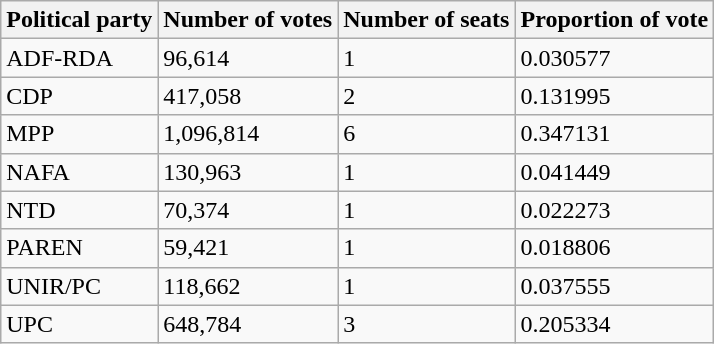<table class="wikitable">
<tr>
<th>Political party</th>
<th>Number of votes</th>
<th>Number of seats</th>
<th>Proportion of vote</th>
</tr>
<tr>
<td>ADF-RDA</td>
<td>96,614</td>
<td>1</td>
<td>0.030577</td>
</tr>
<tr>
<td>CDP</td>
<td>417,058</td>
<td>2</td>
<td>0.131995</td>
</tr>
<tr>
<td>MPP</td>
<td>1,096,814</td>
<td>6</td>
<td>0.347131</td>
</tr>
<tr>
<td>NAFA</td>
<td>130,963</td>
<td>1</td>
<td>0.041449</td>
</tr>
<tr>
<td>NTD</td>
<td>70,374</td>
<td>1</td>
<td>0.022273</td>
</tr>
<tr>
<td>PAREN</td>
<td>59,421</td>
<td>1</td>
<td>0.018806</td>
</tr>
<tr>
<td>UNIR/PC</td>
<td>118,662</td>
<td>1</td>
<td>0.037555</td>
</tr>
<tr>
<td>UPC</td>
<td>648,784</td>
<td>3</td>
<td>0.205334</td>
</tr>
</table>
